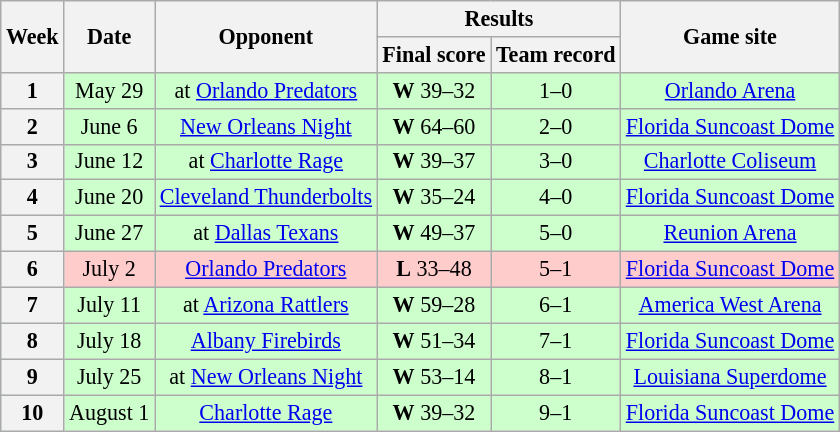<table class="wikitable" style="font-size: 92%;" "align=center">
<tr>
<th rowspan="2">Week</th>
<th rowspan="2">Date</th>
<th rowspan="2">Opponent</th>
<th colspan="2">Results</th>
<th rowspan="2">Game site</th>
</tr>
<tr>
<th>Final score</th>
<th>Team record</th>
</tr>
<tr style="background:#cfc">
<th>1</th>
<td style="text-align:center;">May 29</td>
<td style="text-align:center;">at <a href='#'>Orlando Predators</a></td>
<td style="text-align:center;"><strong>W</strong> 39–32</td>
<td style="text-align:center;">1–0</td>
<td style="text-align:center;"><a href='#'>Orlando Arena</a></td>
</tr>
<tr style="background:#cfc">
<th>2</th>
<td style="text-align:center;">June 6</td>
<td style="text-align:center;"><a href='#'>New Orleans Night</a></td>
<td style="text-align:center;"><strong>W</strong> 64–60</td>
<td style="text-align:center;">2–0</td>
<td style="text-align:center;"><a href='#'>Florida Suncoast Dome</a></td>
</tr>
<tr style="background:#cfc">
<th>3</th>
<td style="text-align:center;">June 12</td>
<td style="text-align:center;">at <a href='#'>Charlotte Rage</a></td>
<td style="text-align:center;"><strong>W</strong> 39–37</td>
<td style="text-align:center;">3–0</td>
<td style="text-align:center;"><a href='#'>Charlotte Coliseum</a></td>
</tr>
<tr style="background:#cfc">
<th>4</th>
<td style="text-align:center;">June 20</td>
<td style="text-align:center;"><a href='#'>Cleveland Thunderbolts</a></td>
<td style="text-align:center;"><strong>W</strong> 35–24</td>
<td style="text-align:center;">4–0</td>
<td style="text-align:center;"><a href='#'>Florida Suncoast Dome</a></td>
</tr>
<tr style="background:#cfc">
<th>5</th>
<td style="text-align:center;">June 27</td>
<td style="text-align:center;">at <a href='#'>Dallas Texans</a></td>
<td style="text-align:center;"><strong>W</strong> 49–37</td>
<td style="text-align:center;">5–0</td>
<td style="text-align:center;"><a href='#'>Reunion Arena</a></td>
</tr>
<tr style="background:#fcc">
<th>6</th>
<td style="text-align:center;">July 2</td>
<td style="text-align:center;"><a href='#'>Orlando Predators</a></td>
<td style="text-align:center;"><strong>L</strong> 33–48</td>
<td style="text-align:center;">5–1</td>
<td style="text-align:center;"><a href='#'>Florida Suncoast Dome</a></td>
</tr>
<tr style="background:#cfc">
<th>7</th>
<td style="text-align:center;">July 11</td>
<td style="text-align:center;">at <a href='#'>Arizona Rattlers</a></td>
<td style="text-align:center;"><strong>W</strong> 59–28</td>
<td style="text-align:center;">6–1</td>
<td style="text-align:center;"><a href='#'>America West Arena</a></td>
</tr>
<tr style="background:#cfc">
<th>8</th>
<td style="text-align:center;">July 18</td>
<td style="text-align:center;"><a href='#'>Albany Firebirds</a></td>
<td style="text-align:center;"><strong>W</strong> 51–34</td>
<td style="text-align:center;">7–1</td>
<td style="text-align:center;"><a href='#'>Florida Suncoast Dome</a></td>
</tr>
<tr style="background:#cfc">
<th>9</th>
<td style="text-align:center;">July 25</td>
<td style="text-align:center;">at <a href='#'>New Orleans Night</a></td>
<td style="text-align:center;"><strong>W</strong> 53–14</td>
<td style="text-align:center;">8–1</td>
<td style="text-align:center;"><a href='#'>Louisiana Superdome</a></td>
</tr>
<tr style="background:#cfc">
<th>10</th>
<td style="text-align:center;">August 1</td>
<td style="text-align:center;"><a href='#'>Charlotte Rage</a></td>
<td style="text-align:center;"><strong>W</strong> 39–32</td>
<td style="text-align:center;">9–1</td>
<td style="text-align:center;"><a href='#'>Florida Suncoast Dome</a></td>
</tr>
</table>
